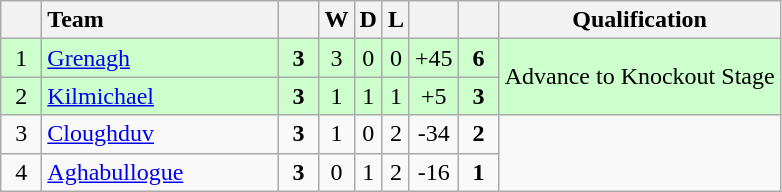<table class="wikitable" style="text-align:center">
<tr>
<th width="20"></th>
<th width="150" style="text-align:left;">Team</th>
<th width="20"></th>
<th>W</th>
<th>D</th>
<th>L</th>
<th width="20"></th>
<th width="20"></th>
<th>Qualification</th>
</tr>
<tr style="background:#ccffcc">
<td>1</td>
<td align="left"> <a href='#'>Grenagh</a></td>
<td><strong>3</strong></td>
<td>3</td>
<td>0</td>
<td>0</td>
<td>+45</td>
<td><strong>6</strong></td>
<td rowspan="2">Advance to Knockout Stage</td>
</tr>
<tr style="background:#ccffcc">
<td>2</td>
<td align="left"> <a href='#'>Kilmichael</a></td>
<td><strong>3</strong></td>
<td>1</td>
<td>1</td>
<td>1</td>
<td>+5</td>
<td><strong>3</strong></td>
</tr>
<tr>
<td>3</td>
<td align="left"> <a href='#'>Cloughduv</a></td>
<td><strong>3</strong></td>
<td>1</td>
<td>0</td>
<td>2</td>
<td>-34</td>
<td><strong>2</strong></td>
<td rowspan="2"></td>
</tr>
<tr>
<td>4</td>
<td align="left"> <a href='#'>Aghabullogue</a></td>
<td><strong>3</strong></td>
<td>0</td>
<td>1</td>
<td>2</td>
<td>-16</td>
<td><strong>1</strong></td>
</tr>
</table>
